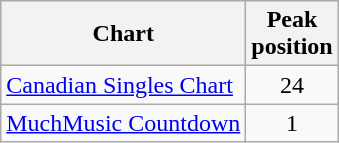<table class="wikitable sortable">
<tr>
<th align="left">Chart</th>
<th align="center">Peak <br>position</th>
</tr>
<tr>
<td align="left"><a href='#'>Canadian Singles Chart</a></td>
<td align="center">24</td>
</tr>
<tr>
<td align="left"><a href='#'>MuchMusic Countdown</a></td>
<td align="center">1</td>
</tr>
</table>
